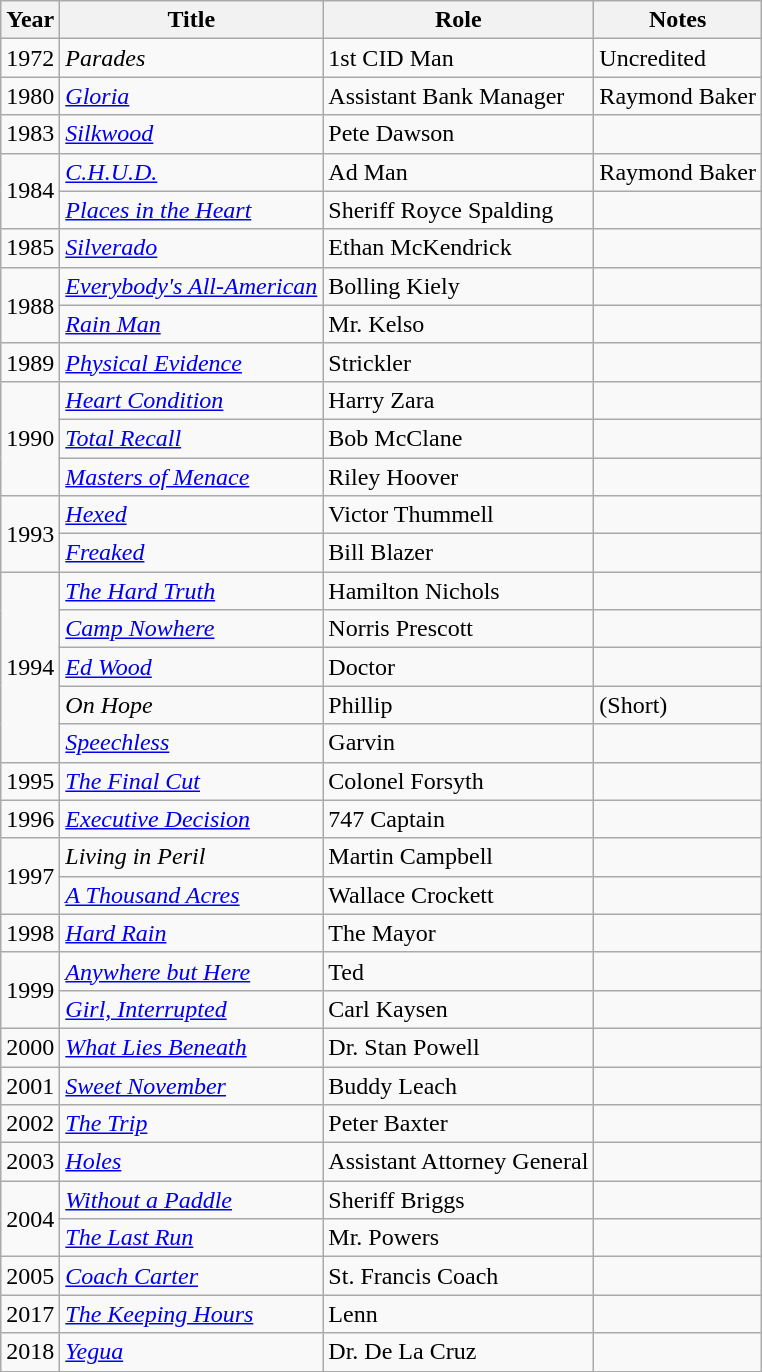<table class="wikitable sortable">
<tr>
<th>Year</th>
<th>Title</th>
<th>Role</th>
<th class="unsortable">Notes</th>
</tr>
<tr>
<td>1972</td>
<td><em>Parades</em></td>
<td>1st CID Man</td>
<td>Uncredited</td>
</tr>
<tr>
<td>1980</td>
<td><em><a href='#'>Gloria</a></em></td>
<td>Assistant Bank Manager</td>
<td>Raymond Baker</td>
</tr>
<tr>
<td>1983</td>
<td><em><a href='#'>Silkwood</a></em></td>
<td>Pete Dawson</td>
<td></td>
</tr>
<tr>
<td rowspan="2">1984</td>
<td><em><a href='#'>C.H.U.D.</a></em></td>
<td>Ad Man</td>
<td>Raymond Baker</td>
</tr>
<tr>
<td><em><a href='#'>Places in the Heart</a></em></td>
<td>Sheriff Royce Spalding</td>
<td></td>
</tr>
<tr>
<td>1985</td>
<td><em><a href='#'>Silverado</a></em></td>
<td>Ethan McKendrick</td>
<td></td>
</tr>
<tr>
<td rowspan="2">1988</td>
<td><em><a href='#'>Everybody's All-American</a></em></td>
<td>Bolling Kiely</td>
<td></td>
</tr>
<tr>
<td><em><a href='#'>Rain Man</a></em></td>
<td>Mr. Kelso</td>
<td></td>
</tr>
<tr>
<td>1989</td>
<td><em><a href='#'>Physical Evidence</a></em></td>
<td>Strickler</td>
<td></td>
</tr>
<tr>
<td rowspan="3">1990</td>
<td><em><a href='#'>Heart Condition</a></em></td>
<td>Harry Zara</td>
<td></td>
</tr>
<tr>
<td><em><a href='#'>Total Recall</a></em></td>
<td>Bob McClane</td>
<td></td>
</tr>
<tr>
<td><em><a href='#'>Masters of Menace</a></em></td>
<td>Riley Hoover</td>
<td></td>
</tr>
<tr>
<td rowspan="2">1993</td>
<td><em><a href='#'>Hexed</a></em></td>
<td>Victor Thummell</td>
<td></td>
</tr>
<tr>
<td><em><a href='#'>Freaked</a></em></td>
<td>Bill Blazer</td>
<td></td>
</tr>
<tr>
<td rowspan="5">1994</td>
<td><em><a href='#'>The Hard Truth</a></em></td>
<td>Hamilton Nichols</td>
<td></td>
</tr>
<tr>
<td><em><a href='#'>Camp Nowhere</a></em></td>
<td>Norris Prescott</td>
<td></td>
</tr>
<tr>
<td><em><a href='#'>Ed Wood</a></em></td>
<td>Doctor</td>
<td></td>
</tr>
<tr>
<td><em>On Hope</em></td>
<td>Phillip</td>
<td>(Short)</td>
</tr>
<tr>
<td><em><a href='#'>Speechless</a></em></td>
<td>Garvin</td>
<td></td>
</tr>
<tr>
<td>1995</td>
<td><em><a href='#'>The Final Cut</a></em></td>
<td>Colonel Forsyth</td>
<td></td>
</tr>
<tr>
<td>1996</td>
<td><em><a href='#'>Executive Decision</a></em></td>
<td>747 Captain</td>
<td></td>
</tr>
<tr>
<td rowspan="2">1997</td>
<td><em>Living in Peril</em></td>
<td>Martin Campbell</td>
<td></td>
</tr>
<tr>
<td><em><a href='#'>A Thousand Acres</a></em></td>
<td>Wallace Crockett</td>
<td></td>
</tr>
<tr>
<td>1998</td>
<td><em><a href='#'>Hard Rain</a></em></td>
<td>The Mayor</td>
<td></td>
</tr>
<tr>
<td rowspan="2">1999</td>
<td><em><a href='#'>Anywhere but Here</a></em></td>
<td>Ted</td>
<td></td>
</tr>
<tr>
<td><em><a href='#'>Girl, Interrupted</a></em></td>
<td>Carl Kaysen</td>
<td></td>
</tr>
<tr>
<td>2000</td>
<td><em><a href='#'>What Lies Beneath</a></em></td>
<td>Dr. Stan Powell</td>
<td></td>
</tr>
<tr>
<td>2001</td>
<td><em><a href='#'>Sweet November</a></em></td>
<td>Buddy Leach</td>
<td></td>
</tr>
<tr>
<td>2002</td>
<td><em><a href='#'>The Trip</a></em></td>
<td>Peter Baxter</td>
<td></td>
</tr>
<tr>
<td>2003</td>
<td><em><a href='#'>Holes</a></em></td>
<td>Assistant Attorney General</td>
<td></td>
</tr>
<tr>
<td rowspan="2">2004</td>
<td><em><a href='#'>Without a Paddle</a></em></td>
<td>Sheriff Briggs</td>
<td></td>
</tr>
<tr>
<td><em><a href='#'>The Last Run</a></em></td>
<td>Mr. Powers</td>
<td></td>
</tr>
<tr>
<td>2005</td>
<td><em><a href='#'>Coach Carter</a></em></td>
<td>St. Francis Coach</td>
<td></td>
</tr>
<tr>
<td>2017</td>
<td><em><a href='#'>The Keeping Hours</a></em></td>
<td>Lenn</td>
<td></td>
</tr>
<tr>
<td>2018</td>
<td><em><a href='#'>Yegua</a></em></td>
<td>Dr. De La Cruz</td>
<td></td>
</tr>
<tr>
</tr>
</table>
